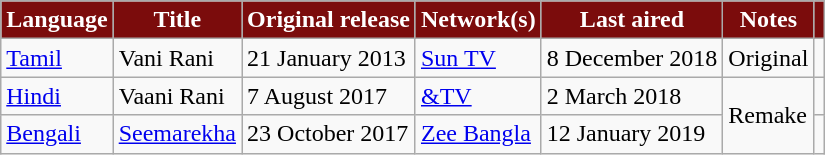<table class="wikitable sortable" style="margin-right: 0;">
<tr style="color:white">
<th style="background:#7b0c0c; ">Language</th>
<th style="background:#7b0c0c; ">Title</th>
<th style="background:#7b0c0c; ">Original release</th>
<th style="background:#7b0c0c; ">Network(s)</th>
<th style="background:#7b0c0c; ">Last aired</th>
<th style="background:#7b0c0c; ">Notes</th>
<th style="background:#7b0c0c; "></th>
</tr>
<tr>
<td><a href='#'>Tamil</a></td>
<td>Vani Rani</td>
<td>21 January 2013</td>
<td><a href='#'>Sun TV</a></td>
<td>8 December 2018</td>
<td>Original</td>
<td></td>
</tr>
<tr>
<td><a href='#'>Hindi</a></td>
<td>Vaani Rani</td>
<td>7 August 2017</td>
<td><a href='#'>&TV</a></td>
<td>2 March 2018</td>
<td rowspan="2">Remake</td>
<td></td>
</tr>
<tr>
<td><a href='#'>Bengali</a></td>
<td><a href='#'>Seemarekha</a></td>
<td>23 October 2017</td>
<td><a href='#'>Zee Bangla</a></td>
<td>12 January 2019</td>
<td></td>
</tr>
</table>
